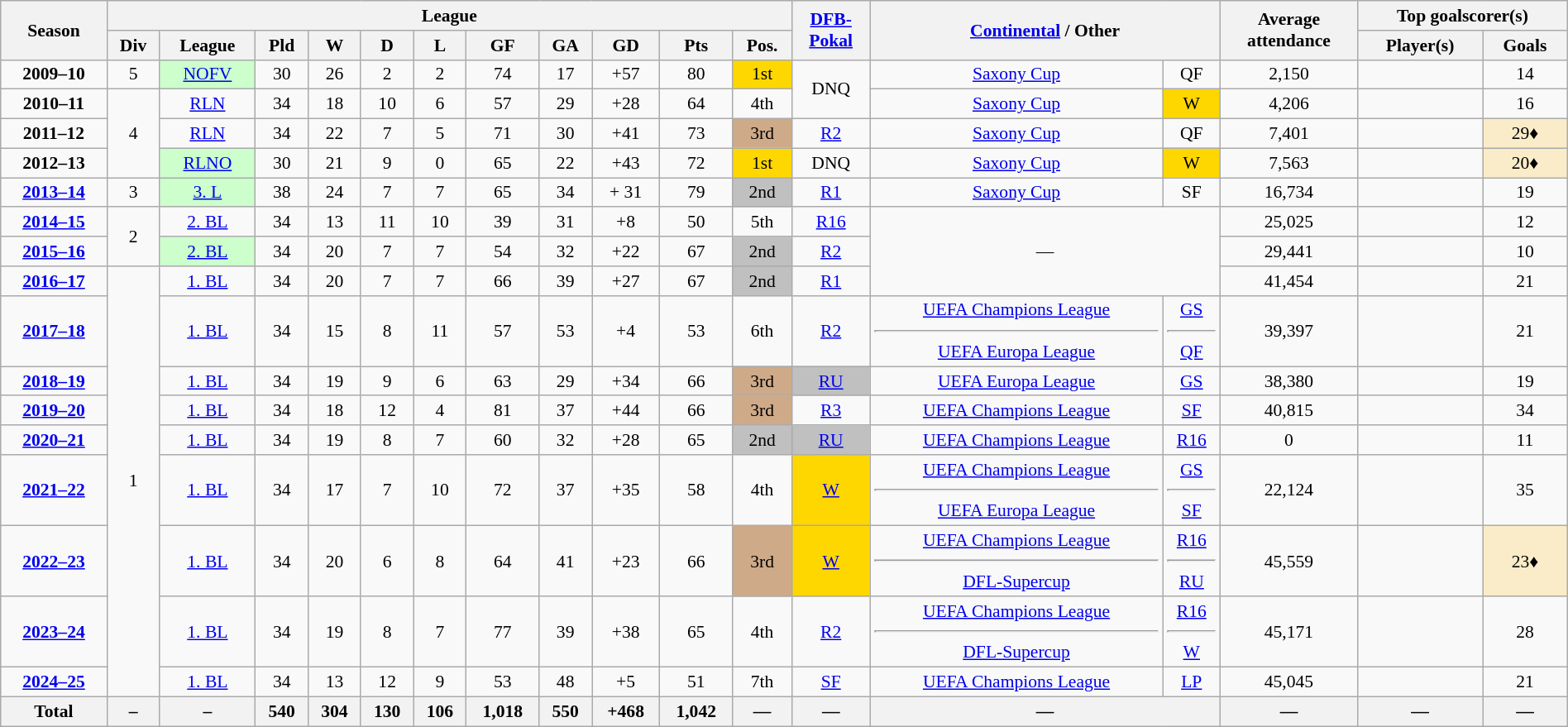<table class="wikitable" width=100% style="font-size:90%; text-align:center;">
<tr style="background:#f0f6ff;">
<th rowspan=2>Season</th>
<th colspan=11>League</th>
<th rowspan=2><a href='#'>DFB-<br>Pokal</a></th>
<th rowspan=2 colspan=2><a href='#'>Continental</a> / Other</th>
<th rowspan=2>Average <br> attendance</th>
<th colspan=2>Top goalscorer(s)</th>
</tr>
<tr>
<th>Div</th>
<th>League</th>
<th>Pld</th>
<th>W</th>
<th>D</th>
<th>L</th>
<th>GF</th>
<th>GA</th>
<th>GD</th>
<th>Pts</th>
<th>Pos.</th>
<th>Player(s)</th>
<th>Goals</th>
</tr>
<tr>
<td><strong>2009–10</strong></td>
<td>5</td>
<td style=background:#cfc;"><a href='#'>NOFV</a></td>
<td>30</td>
<td>26</td>
<td>2</td>
<td>2</td>
<td>74</td>
<td>17</td>
<td>+57</td>
<td>80</td>
<td style=background:gold;">1st</td>
<td rowspan=2 style=background:#d;">DNQ</td>
<td><a href='#'>Saxony Cup</a></td>
<td>QF</td>
<td>2,150</td>
<td align="left"> </td>
<td>14</td>
</tr>
<tr>
<td><strong>2010–11</strong></td>
<td rowspan=3>4</td>
<td><a href='#'>RLN</a></td>
<td>34</td>
<td>18</td>
<td>10</td>
<td>6</td>
<td>57</td>
<td>29</td>
<td>+28</td>
<td>64</td>
<td>4th</td>
<td><a href='#'>Saxony Cup</a></td>
<td style=background:gold;">W</td>
<td>4,206</td>
<td align="left"> </td>
<td>16</td>
</tr>
<tr>
<td><strong>2011–12</strong></td>
<td><a href='#'>RLN</a></td>
<td>34</td>
<td>22</td>
<td>7</td>
<td>5</td>
<td>71</td>
<td>30</td>
<td>+41</td>
<td>73</td>
<td bgcolor=CFAA88>3rd</td>
<td><a href='#'>R2</a></td>
<td><a href='#'>Saxony Cup</a></td>
<td>QF</td>
<td>7,401</td>
<td align="left"> </td>
<td style=background:#FAECC8;">29♦</td>
</tr>
<tr>
<td><strong>2012–13</strong></td>
<td style=background:#cfc;"><a href='#'>RLNO</a></td>
<td>30</td>
<td>21</td>
<td>9</td>
<td>0</td>
<td>65</td>
<td>22</td>
<td>+43</td>
<td>72</td>
<td style=background:gold;">1st</td>
<td>DNQ</td>
<td><a href='#'>Saxony Cup</a></td>
<td style=background:gold;">W</td>
<td>7,563</td>
<td align="left"> </td>
<td style=background:#FAECC8;">20♦</td>
</tr>
<tr>
<td><strong><a href='#'>2013–14</a></strong></td>
<td>3</td>
<td style=background:#cfc;"><a href='#'>3. L</a></td>
<td>38</td>
<td>24</td>
<td>7</td>
<td>7</td>
<td>65</td>
<td>34</td>
<td>+ 31</td>
<td>79</td>
<td style=background:silver>2nd</td>
<td><a href='#'>R1</a></td>
<td><a href='#'>Saxony Cup</a></td>
<td>SF</td>
<td>16,734</td>
<td align="left"> </td>
<td>19</td>
</tr>
<tr>
<td><strong><a href='#'>2014–15</a></strong></td>
<td rowspan=2>2</td>
<td><a href='#'>2. BL</a></td>
<td>34</td>
<td>13</td>
<td>11</td>
<td>10</td>
<td>39</td>
<td>31</td>
<td>+8</td>
<td>50</td>
<td>5th</td>
<td><a href='#'>R16</a></td>
<td rowspan=3 colspan=2>—</td>
<td>25,025</td>
<td align="left"> </td>
<td>12</td>
</tr>
<tr>
<td><strong><a href='#'>2015–16</a></strong></td>
<td style=background:#cfc;"><a href='#'>2. BL</a></td>
<td>34</td>
<td>20</td>
<td>7</td>
<td>7</td>
<td>54</td>
<td>32</td>
<td>+22</td>
<td>67</td>
<td style=background:silver>2nd</td>
<td><a href='#'>R2</a></td>
<td>29,441</td>
<td align="left"> </td>
<td>10</td>
</tr>
<tr>
<td><strong><a href='#'>2016–17</a></strong></td>
<td rowspan=9>1</td>
<td><a href='#'>1. BL</a></td>
<td>34</td>
<td>20</td>
<td>7</td>
<td>7</td>
<td>66</td>
<td>39</td>
<td>+27</td>
<td>67</td>
<td style=background:silver>2nd</td>
<td><a href='#'>R1</a></td>
<td>41,454</td>
<td align="left"> </td>
<td>21</td>
</tr>
<tr>
<td><strong><a href='#'>2017–18</a></strong></td>
<td><a href='#'>1. BL</a></td>
<td>34</td>
<td>15</td>
<td>8</td>
<td>11</td>
<td>57</td>
<td>53</td>
<td>+4</td>
<td>53</td>
<td>6th</td>
<td><a href='#'>R2</a></td>
<td><a href='#'>UEFA Champions League</a> <hr> <a href='#'>UEFA Europa League</a></td>
<td><a href='#'>GS</a><hr><a href='#'>QF</a></td>
<td>39,397</td>
<td align="left"> </td>
<td>21</td>
</tr>
<tr>
<td><strong><a href='#'>2018–19</a></strong></td>
<td><a href='#'>1. BL</a></td>
<td>34</td>
<td>19</td>
<td>9</td>
<td>6</td>
<td>63</td>
<td>29</td>
<td>+34</td>
<td>66</td>
<td bgcolor=CFAA88>3rd</td>
<td style=background:silver><a href='#'>RU</a></td>
<td><a href='#'>UEFA Europa League</a></td>
<td><a href='#'>GS</a></td>
<td>38,380</td>
<td align="left"> </td>
<td>19</td>
</tr>
<tr>
<td><strong><a href='#'>2019–20</a></strong></td>
<td><a href='#'>1. BL</a></td>
<td>34</td>
<td>18</td>
<td>12</td>
<td>4</td>
<td>81</td>
<td>37</td>
<td>+44</td>
<td>66</td>
<td bgcolor=CFAA88>3rd</td>
<td><a href='#'>R3</a></td>
<td><a href='#'>UEFA Champions League</a></td>
<td><a href='#'>SF</a></td>
<td>40,815</td>
<td align="left"> </td>
<td>34</td>
</tr>
<tr>
<td><strong><a href='#'>2020–21</a></strong></td>
<td><a href='#'>1. BL</a></td>
<td>34</td>
<td>19</td>
<td>8</td>
<td>7</td>
<td>60</td>
<td>32</td>
<td>+28</td>
<td>65</td>
<td style=background:silver>2nd</td>
<td style=background:silver><a href='#'>RU</a></td>
<td><a href='#'>UEFA Champions League</a></td>
<td><a href='#'>R16</a></td>
<td>0</td>
<td align="left"> </td>
<td>11</td>
</tr>
<tr>
<td><strong><a href='#'>2021–22</a></strong></td>
<td><a href='#'>1. BL</a></td>
<td>34</td>
<td>17</td>
<td>7</td>
<td>10</td>
<td>72</td>
<td>37</td>
<td>+35</td>
<td>58</td>
<td>4th</td>
<td style=background:gold;"><a href='#'>W</a></td>
<td><a href='#'>UEFA Champions League</a> <hr> <a href='#'>UEFA Europa League</a></td>
<td><a href='#'>GS</a><hr><a href='#'>SF</a></td>
<td>22,124</td>
<td align="left"> </td>
<td>35</td>
</tr>
<tr>
<td><strong><a href='#'>2022–23</a></strong></td>
<td><a href='#'>1. BL</a></td>
<td>34</td>
<td>20</td>
<td>6</td>
<td>8</td>
<td>64</td>
<td>41</td>
<td>+23</td>
<td>66</td>
<td bgcolor=CFAA88>3rd</td>
<td style=background:gold;"><a href='#'>W</a></td>
<td><a href='#'>UEFA Champions League</a><hr><a href='#'>DFL-Supercup</a></td>
<td><a href='#'>R16</a><hr><div><a href='#'>RU</a></div></td>
<td>45,559</td>
<td align="left"> </td>
<td style=background:#FAECC8;">23♦</td>
</tr>
<tr>
<td><strong><a href='#'>2023–24</a></strong></td>
<td><a href='#'>1. BL</a></td>
<td>34</td>
<td>19</td>
<td>8</td>
<td>7</td>
<td>77</td>
<td>39</td>
<td>+38</td>
<td>65</td>
<td>4th</td>
<td><a href='#'>R2</a></td>
<td><a href='#'>UEFA Champions League</a><hr><a href='#'>DFL-Supercup</a></td>
<td><a href='#'>R16</a><hr><div><a href='#'>W</a></div></td>
<td>45,171</td>
<td align="left"> </td>
<td>28</td>
</tr>
<tr>
<td><strong><a href='#'>2024–25</a></strong></td>
<td><a href='#'>1. BL</a></td>
<td>34</td>
<td>13</td>
<td>12</td>
<td>9</td>
<td>53</td>
<td>48</td>
<td>+5</td>
<td>51</td>
<td>7th</td>
<td><a href='#'>SF</a></td>
<td><a href='#'>UEFA Champions League</a></td>
<td><a href='#'>LP</a></td>
<td>45,045</td>
<td align="left"> </td>
<td>21</td>
</tr>
<tr>
<th>Total</th>
<th>–</th>
<th>–</th>
<th>540 </th>
<th>304 </th>
<th>130 </th>
<th>106 </th>
<th>1,018 </th>
<th>550 </th>
<th>+468 </th>
<th>1,042 </th>
<th>—</th>
<th>—</th>
<th colspan="2">—</th>
<th>—</th>
<th>—</th>
<th>—</th>
</tr>
</table>
